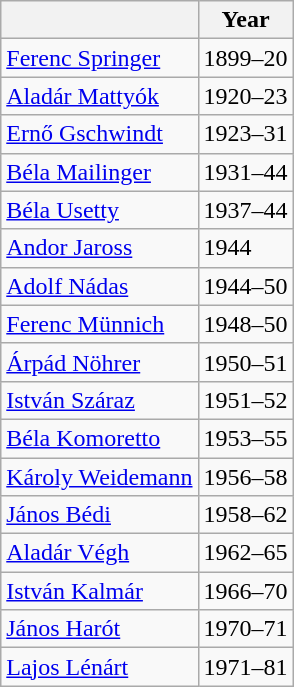<table class="wikitable">
<tr>
<th></th>
<th>Year</th>
</tr>
<tr>
<td> <a href='#'>Ferenc Springer</a></td>
<td>1899–20</td>
</tr>
<tr>
<td> <a href='#'>Aladár Mattyók</a></td>
<td>1920–23</td>
</tr>
<tr>
<td> <a href='#'>Ernő Gschwindt</a></td>
<td>1923–31</td>
</tr>
<tr>
<td> <a href='#'>Béla Mailinger</a></td>
<td>1931–44</td>
</tr>
<tr>
<td> <a href='#'>Béla Usetty</a></td>
<td>1937–44</td>
</tr>
<tr>
<td> <a href='#'>Andor Jaross</a></td>
<td>1944</td>
</tr>
<tr>
<td> <a href='#'>Adolf Nádas</a></td>
<td>1944–50</td>
</tr>
<tr>
<td> <a href='#'>Ferenc Münnich</a></td>
<td>1948–50</td>
</tr>
<tr>
<td> <a href='#'>Árpád Nöhrer</a></td>
<td>1950–51</td>
</tr>
<tr>
<td> <a href='#'>István Száraz</a></td>
<td>1951–52</td>
</tr>
<tr>
<td> <a href='#'>Béla Komoretto</a></td>
<td>1953–55</td>
</tr>
<tr>
<td> <a href='#'>Károly Weidemann</a></td>
<td>1956–58</td>
</tr>
<tr>
<td> <a href='#'>János Bédi</a></td>
<td>1958–62</td>
</tr>
<tr>
<td> <a href='#'>Aladár Végh</a></td>
<td>1962–65</td>
</tr>
<tr>
<td> <a href='#'>István Kalmár</a></td>
<td>1966–70</td>
</tr>
<tr>
<td> <a href='#'>János Harót</a></td>
<td>1970–71</td>
</tr>
<tr>
<td> <a href='#'>Lajos Lénárt</a></td>
<td>1971–81</td>
</tr>
</table>
